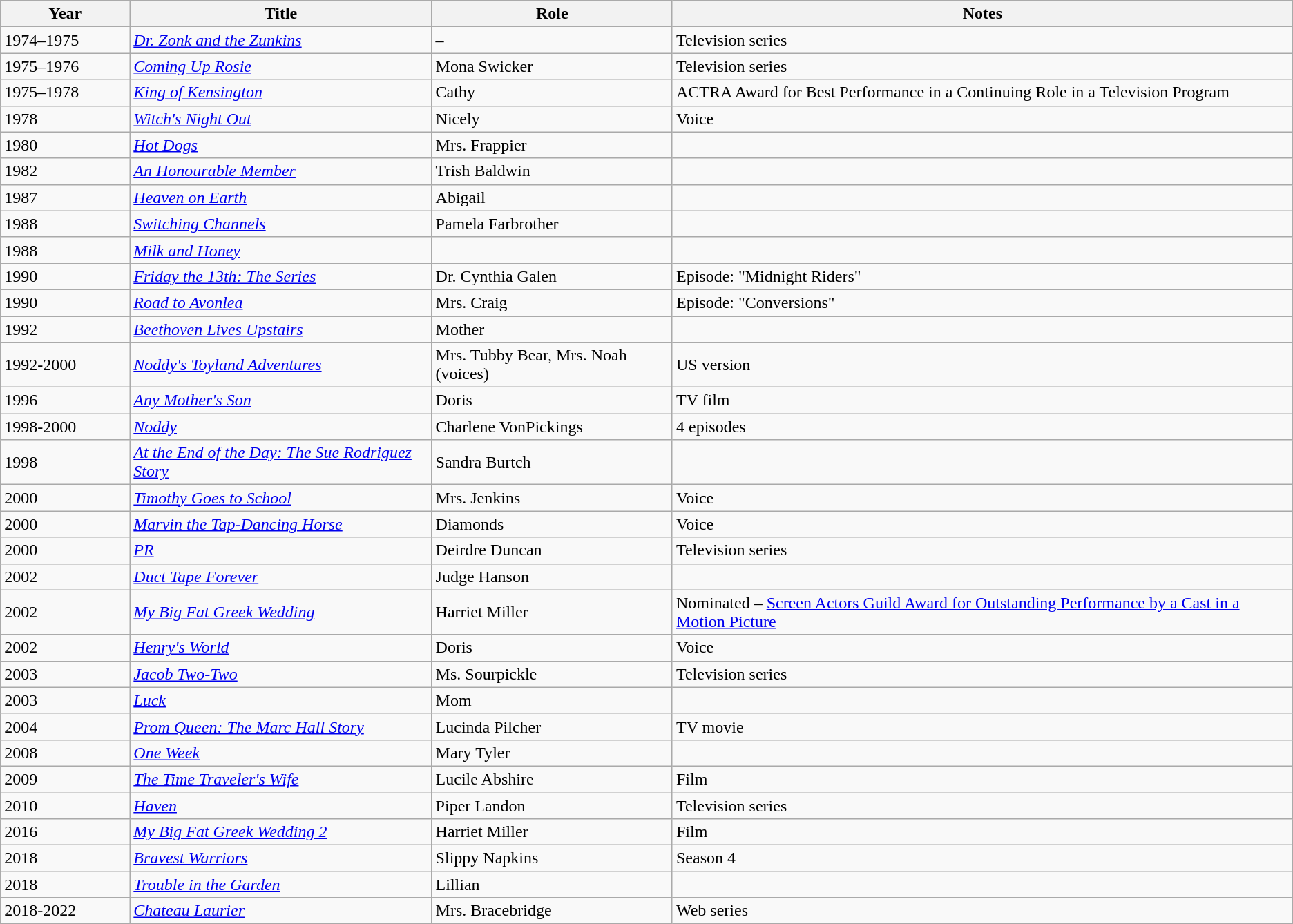<table class="wikitable sortable">
<tr>
<th width=10%>Year</th>
<th>Title</th>
<th>Role</th>
<th>Notes</th>
</tr>
<tr>
<td>1974–1975</td>
<td><em><a href='#'>Dr. Zonk and the Zunkins</a></em></td>
<td>–</td>
<td>Television series</td>
</tr>
<tr>
<td>1975–1976</td>
<td><em><a href='#'>Coming Up Rosie</a></em></td>
<td>Mona Swicker</td>
<td>Television series</td>
</tr>
<tr>
<td>1975–1978</td>
<td><em><a href='#'>King of Kensington</a></em></td>
<td>Cathy</td>
<td>ACTRA Award for Best Performance in a Continuing Role in a Television Program</td>
</tr>
<tr>
<td>1978</td>
<td><em><a href='#'>Witch's Night Out</a></em></td>
<td>Nicely</td>
<td>Voice</td>
</tr>
<tr>
<td>1980</td>
<td><em><a href='#'>Hot Dogs</a></em></td>
<td>Mrs. Frappier</td>
<td></td>
</tr>
<tr>
<td>1982</td>
<td><em><a href='#'>An Honourable Member</a></em></td>
<td>Trish Baldwin</td>
<td></td>
</tr>
<tr>
<td>1987</td>
<td><em><a href='#'>Heaven on Earth</a></em></td>
<td>Abigail</td>
<td></td>
</tr>
<tr>
<td>1988</td>
<td><em><a href='#'>Switching Channels</a></em></td>
<td>Pamela Farbrother</td>
<td></td>
</tr>
<tr>
<td>1988</td>
<td><em><a href='#'>Milk and Honey</a></em></td>
<td></td>
</tr>
<tr>
<td>1990</td>
<td><em><a href='#'>Friday the 13th: The Series</a></em></td>
<td>Dr. Cynthia Galen</td>
<td>Episode: "Midnight Riders"</td>
</tr>
<tr>
<td>1990</td>
<td><em><a href='#'>Road to Avonlea</a></em></td>
<td>Mrs. Craig</td>
<td>Episode: "Conversions"</td>
</tr>
<tr>
<td>1992</td>
<td><em><a href='#'>Beethoven Lives Upstairs</a></em></td>
<td>Mother</td>
<td></td>
</tr>
<tr>
<td>1992-2000</td>
<td><em><a href='#'>Noddy's Toyland Adventures</a></em></td>
<td>Mrs. Tubby Bear, Mrs. Noah (voices)</td>
<td>US version</td>
</tr>
<tr>
<td>1996</td>
<td><em><a href='#'>Any Mother's Son</a></em></td>
<td>Doris</td>
<td>TV film</td>
</tr>
<tr>
<td>1998-2000</td>
<td><em><a href='#'>Noddy</a></em></td>
<td>Charlene VonPickings</td>
<td>4 episodes</td>
</tr>
<tr>
<td>1998</td>
<td><em><a href='#'>At the End of the Day: The Sue Rodriguez Story</a></em></td>
<td>Sandra Burtch</td>
<td></td>
</tr>
<tr>
<td>2000</td>
<td><em><a href='#'>Timothy Goes to School</a></em></td>
<td>Mrs. Jenkins</td>
<td>Voice</td>
</tr>
<tr>
<td>2000</td>
<td><em><a href='#'>Marvin the Tap-Dancing Horse</a></em></td>
<td>Diamonds</td>
<td>Voice</td>
</tr>
<tr>
<td>2000</td>
<td><em><a href='#'>PR</a></em></td>
<td>Deirdre Duncan</td>
<td>Television series</td>
</tr>
<tr>
<td>2002</td>
<td><em><a href='#'>Duct Tape Forever</a></em></td>
<td>Judge Hanson</td>
<td></td>
</tr>
<tr>
<td>2002</td>
<td><em><a href='#'>My Big Fat Greek Wedding</a></em></td>
<td>Harriet Miller</td>
<td>Nominated – <a href='#'>Screen Actors Guild Award for Outstanding Performance by a Cast in a Motion Picture</a></td>
</tr>
<tr>
<td>2002</td>
<td><em><a href='#'>Henry's World</a></em></td>
<td>Doris</td>
<td>Voice</td>
</tr>
<tr>
<td>2003</td>
<td><em><a href='#'>Jacob Two-Two</a></em></td>
<td>Ms. Sourpickle</td>
<td>Television series</td>
</tr>
<tr>
<td>2003</td>
<td><em><a href='#'>Luck</a></em></td>
<td>Mom</td>
<td></td>
</tr>
<tr>
<td>2004</td>
<td><em><a href='#'>Prom Queen: The Marc Hall Story</a></em></td>
<td>Lucinda Pilcher</td>
<td>TV movie</td>
</tr>
<tr A>
<td>2008</td>
<td><em><a href='#'>One Week</a></em></td>
<td>Mary Tyler</td>
<td></td>
</tr>
<tr>
<td>2009</td>
<td><em><a href='#'>The Time Traveler's Wife</a></em></td>
<td>Lucile Abshire</td>
<td>Film</td>
</tr>
<tr>
<td>2010</td>
<td><em><a href='#'>Haven</a></em></td>
<td>Piper Landon</td>
<td>Television series</td>
</tr>
<tr>
<td>2016</td>
<td><em><a href='#'>My Big Fat Greek Wedding 2</a></em></td>
<td>Harriet Miller</td>
<td>Film</td>
</tr>
<tr>
<td>2018</td>
<td><em><a href='#'>Bravest Warriors</a></em></td>
<td>Slippy Napkins</td>
<td>Season 4</td>
</tr>
<tr>
<td>2018</td>
<td><em><a href='#'>Trouble in the Garden</a></em></td>
<td>Lillian</td>
<td></td>
</tr>
<tr>
<td>2018-2022</td>
<td><em><a href='#'>Chateau Laurier</a></em></td>
<td>Mrs. Bracebridge</td>
<td>Web series</td>
</tr>
</table>
